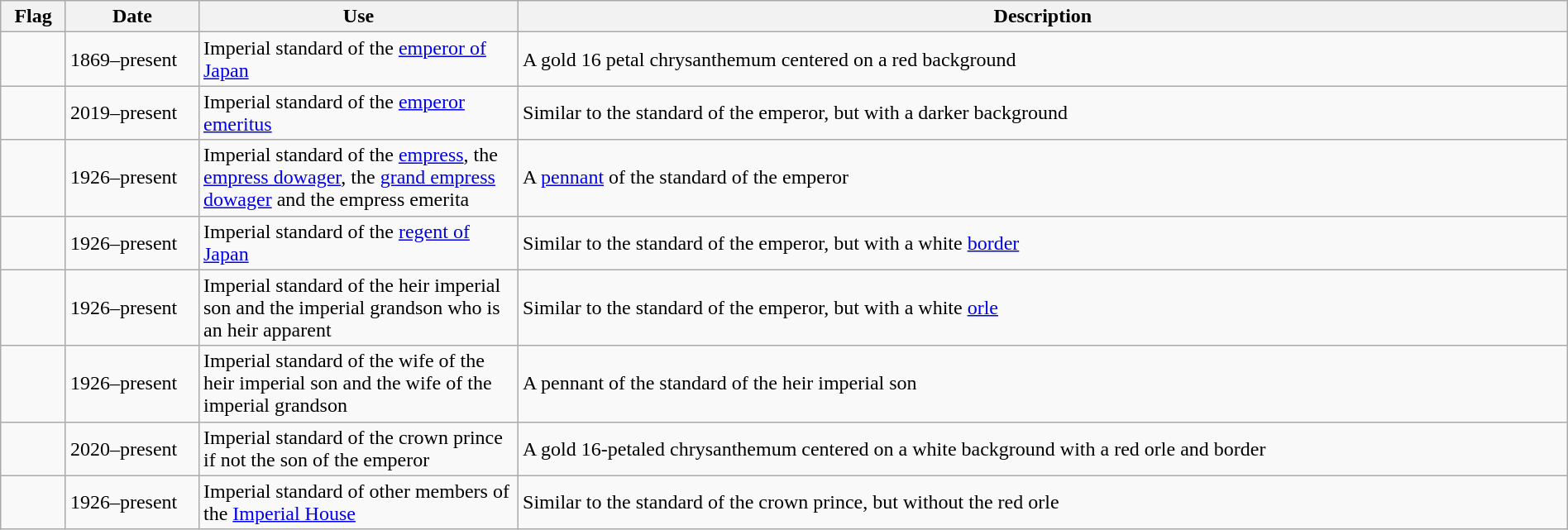<table class="wikitable" width="100%">
<tr>
<th>Flag</th>
<th style="width:100px;">Date</th>
<th style="width:250px;">Use</th>
<th style="min-width:250px;">Description</th>
</tr>
<tr>
<td></td>
<td>1869–present</td>
<td>Imperial standard of the <a href='#'>emperor of Japan</a></td>
<td>A gold 16 petal chrysanthemum centered on a red background</td>
</tr>
<tr>
<td></td>
<td>2019–present</td>
<td>Imperial standard of the <a href='#'>emperor emeritus</a></td>
<td>Similar to the standard of the emperor, but with a darker background</td>
</tr>
<tr>
<td></td>
<td>1926–present</td>
<td>Imperial standard of the <a href='#'>empress</a>, the <a href='#'>empress dowager</a>, the <a href='#'>grand empress dowager</a> and the empress emerita</td>
<td>A <a href='#'>pennant</a> of the standard of the emperor</td>
</tr>
<tr>
<td></td>
<td>1926–present</td>
<td>Imperial standard of the <a href='#'>regent of Japan</a></td>
<td>Similar to the standard of the emperor, but with a white <a href='#'>border</a></td>
</tr>
<tr>
<td></td>
<td>1926–present</td>
<td>Imperial standard of the heir imperial son and the imperial grandson who is an heir apparent</td>
<td>Similar to the standard of the emperor, but with a white <a href='#'>orle</a></td>
</tr>
<tr>
<td></td>
<td>1926–present</td>
<td>Imperial standard of the wife of the heir imperial son and the wife of the imperial grandson</td>
<td>A pennant of the standard of the heir imperial son</td>
</tr>
<tr>
<td></td>
<td>2020–present</td>
<td>Imperial standard of the crown prince if not the son of the emperor</td>
<td>A gold 16-petaled chrysanthemum centered on a white background with a red orle and border</td>
</tr>
<tr>
<td></td>
<td>1926–present</td>
<td>Imperial standard of other members of the <a href='#'>Imperial House</a></td>
<td>Similar to the standard of the crown prince, but without the red orle</td>
</tr>
</table>
